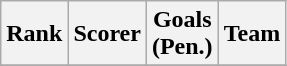<table class="wikitable">
<tr>
<th>Rank</th>
<th>Scorer</th>
<th>Goals<br>(Pen.)</th>
<th>Team</th>
</tr>
<tr>
</tr>
</table>
